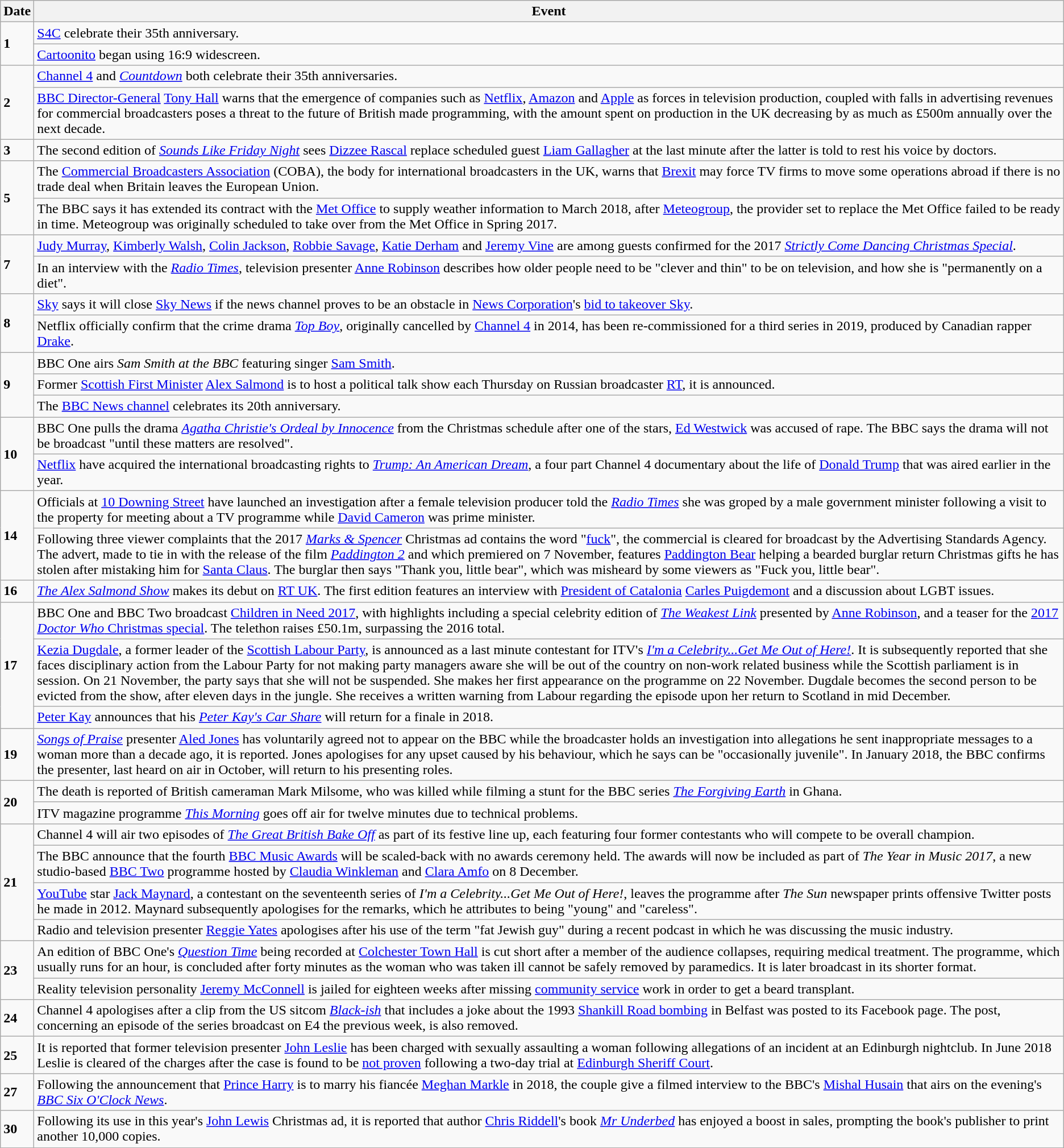<table class="wikitable">
<tr>
<th>Date</th>
<th>Event</th>
</tr>
<tr>
<td rowspan=2><strong>1</strong></td>
<td><a href='#'>S4C</a> celebrate their 35th anniversary.</td>
</tr>
<tr>
<td><a href='#'>Cartoonito</a> began using 16:9 widescreen.</td>
</tr>
<tr>
<td rowspan=2><strong>2</strong></td>
<td><a href='#'>Channel 4</a> and <em><a href='#'>Countdown</a></em> both celebrate their 35th anniversaries.</td>
</tr>
<tr>
<td><a href='#'>BBC Director-General</a> <a href='#'>Tony Hall</a> warns that the emergence of companies such as <a href='#'>Netflix</a>, <a href='#'>Amazon</a> and <a href='#'>Apple</a> as forces in television production, coupled with falls in advertising revenues for commercial broadcasters poses a threat to the future of British made programming, with the amount spent on production in the UK decreasing by as much as £500m annually over the next decade.</td>
</tr>
<tr>
<td><strong>3</strong></td>
<td>The second edition of <em><a href='#'>Sounds Like Friday Night</a></em> sees <a href='#'>Dizzee Rascal</a> replace scheduled guest <a href='#'>Liam Gallagher</a> at the last minute after the latter is told to rest his voice by doctors.</td>
</tr>
<tr>
<td rowspan=2><strong>5</strong></td>
<td>The <a href='#'>Commercial Broadcasters Association</a> (COBA), the body for international broadcasters in the UK, warns that <a href='#'>Brexit</a> may force TV firms to move some operations abroad if there is no trade deal when Britain leaves the European Union.</td>
</tr>
<tr>
<td>The BBC says it has extended its contract with the <a href='#'>Met Office</a> to supply weather information to March 2018, after <a href='#'>Meteogroup</a>, the provider set to replace the Met Office failed to be ready in time. Meteogroup was originally scheduled to take over from the Met Office in Spring 2017.</td>
</tr>
<tr>
<td rowspan=2><strong>7</strong></td>
<td><a href='#'>Judy Murray</a>, <a href='#'>Kimberly Walsh</a>, <a href='#'>Colin Jackson</a>, <a href='#'>Robbie Savage</a>, <a href='#'>Katie Derham</a> and <a href='#'>Jeremy Vine</a> are among guests confirmed for the 2017 <em><a href='#'>Strictly Come Dancing Christmas Special</a></em>.</td>
</tr>
<tr>
<td>In an interview with the <em><a href='#'>Radio Times</a></em>, television presenter <a href='#'>Anne Robinson</a> describes how older people need to be "clever and thin" to be on television, and how she is "permanently on a diet".</td>
</tr>
<tr>
<td rowspan=2><strong>8</strong></td>
<td><a href='#'>Sky</a> says it will close <a href='#'>Sky News</a> if the news channel proves to be an obstacle in <a href='#'>News Corporation</a>'s <a href='#'>bid to takeover Sky</a>.</td>
</tr>
<tr>
<td>Netflix officially confirm that the crime drama <em><a href='#'>Top Boy</a></em>, originally cancelled by <a href='#'>Channel 4</a> in 2014, has been re-commissioned for a third series in 2019, produced by Canadian rapper <a href='#'>Drake</a>.</td>
</tr>
<tr>
<td rowspan=3><strong>9</strong></td>
<td>BBC One airs <em>Sam Smith at the BBC</em> featuring singer <a href='#'>Sam Smith</a>.</td>
</tr>
<tr>
<td>Former <a href='#'>Scottish First Minister</a> <a href='#'>Alex Salmond</a> is to host a political talk show each Thursday on Russian broadcaster <a href='#'>RT</a>, it is announced.</td>
</tr>
<tr>
<td>The <a href='#'>BBC News channel</a> celebrates its 20th anniversary.</td>
</tr>
<tr>
<td rowspan=2><strong>10</strong></td>
<td>BBC One pulls the drama <em><a href='#'>Agatha Christie's Ordeal by Innocence</a></em> from the Christmas schedule after one of the stars, <a href='#'>Ed Westwick</a> was accused of rape. The BBC says the drama will not be broadcast "until these matters are resolved".</td>
</tr>
<tr>
<td><a href='#'>Netflix</a> have acquired the international broadcasting rights to <em><a href='#'>Trump: An American Dream</a></em>, a four part Channel 4 documentary about the life of <a href='#'>Donald Trump</a> that was aired earlier in the year.</td>
</tr>
<tr>
<td rowspan=2><strong>14</strong></td>
<td>Officials at <a href='#'>10 Downing Street</a> have launched an investigation after a female television producer told the <em><a href='#'>Radio Times</a></em> she was groped by a male government minister following a visit to the property for meeting about a TV programme while <a href='#'>David Cameron</a> was prime minister.</td>
</tr>
<tr>
<td>Following three viewer complaints that the 2017 <em><a href='#'>Marks & Spencer</a></em> Christmas ad contains the word "<a href='#'>fuck</a>", the commercial is cleared for broadcast by the Advertising Standards Agency. The advert, made to tie in with the release of the film <em><a href='#'>Paddington 2</a></em> and which premiered on 7 November, features <a href='#'>Paddington Bear</a> helping a bearded burglar return Christmas gifts he has stolen after mistaking him for <a href='#'>Santa Claus</a>. The burglar then says "Thank you, little bear", which was misheard by some viewers as "Fuck you, little bear".</td>
</tr>
<tr>
<td><strong>16</strong></td>
<td><em><a href='#'>The Alex Salmond Show</a></em> makes its debut on <a href='#'>RT UK</a>. The first edition features an interview with <a href='#'>President of Catalonia</a> <a href='#'>Carles Puigdemont</a> and a discussion about LGBT issues.</td>
</tr>
<tr>
<td rowspan=3><strong>17</strong></td>
<td>BBC One and BBC Two broadcast <a href='#'>Children in Need 2017</a>, with highlights including a special celebrity edition of <em><a href='#'>The Weakest Link</a></em> presented by <a href='#'>Anne Robinson</a>, and a teaser for the <a href='#'>2017 <em>Doctor Who</em> Christmas special</a>. The telethon raises £50.1m, surpassing the 2016 total.</td>
</tr>
<tr>
<td><a href='#'>Kezia Dugdale</a>, a former leader of the <a href='#'>Scottish Labour Party</a>, is announced as a last minute contestant for ITV's <em><a href='#'>I'm a Celebrity...Get Me Out of Here!</a></em>. It is subsequently reported that she faces disciplinary action from the Labour Party for not making party managers aware she will be out of the country on non-work related business while the Scottish parliament is in session. On 21 November, the party says that she will not be suspended. She makes her first appearance on the programme on 22 November. Dugdale becomes the second person to be evicted from the show, after eleven days in the jungle. She receives a written warning from Labour regarding the episode upon her return to Scotland in mid December.</td>
</tr>
<tr>
<td><a href='#'>Peter Kay</a> announces that his <em><a href='#'>Peter Kay's Car Share</a></em> will return for a finale in 2018.</td>
</tr>
<tr>
<td><strong>19</strong></td>
<td><em><a href='#'>Songs of Praise</a></em> presenter <a href='#'>Aled Jones</a> has voluntarily agreed not to appear on the BBC while the broadcaster holds an investigation into allegations he sent inappropriate messages to a woman more than a decade ago, it is reported. Jones apologises for any upset caused by his behaviour, which he says can be "occasionally juvenile". In January 2018, the BBC confirms the presenter, last heard on air in October, will return to his presenting roles.</td>
</tr>
<tr>
<td rowspan=2><strong>20</strong></td>
<td>The death is reported of British cameraman Mark Milsome, who was killed while filming a stunt for the BBC series <em><a href='#'>The Forgiving Earth</a></em> in Ghana.</td>
</tr>
<tr>
<td>ITV magazine programme <em><a href='#'>This Morning</a></em> goes off air for twelve minutes due to technical problems.</td>
</tr>
<tr>
<td rowspan=4><strong>21</strong></td>
<td>Channel 4 will air two episodes of <em><a href='#'>The Great British Bake Off</a></em> as part of its festive line up, each featuring four former contestants who will compete to be overall champion.</td>
</tr>
<tr>
<td>The BBC announce that the fourth <a href='#'>BBC Music Awards</a> will be scaled-back with no awards ceremony held. The awards will now be included as part of <em>The Year in Music 2017</em>, a new studio-based <a href='#'>BBC Two</a> programme hosted by <a href='#'>Claudia Winkleman</a> and <a href='#'>Clara Amfo</a> on 8 December.</td>
</tr>
<tr>
<td><a href='#'>YouTube</a> star <a href='#'>Jack Maynard</a>, a contestant on the seventeenth series of <em>I'm a Celebrity...Get Me Out of Here!</em>, leaves the programme after <em>The Sun</em> newspaper prints offensive Twitter posts he made in 2012. Maynard subsequently apologises for the remarks, which he attributes to being "young" and "careless".</td>
</tr>
<tr>
<td>Radio and television presenter <a href='#'>Reggie Yates</a> apologises after his use of the term "fat Jewish guy" during a recent podcast in which he was discussing the music industry.</td>
</tr>
<tr>
<td rowspan=2><strong>23</strong></td>
<td>An edition of BBC One's <em><a href='#'>Question Time</a></em> being recorded at <a href='#'>Colchester Town Hall</a> is cut short after a member of the audience collapses, requiring medical treatment. The programme, which usually runs for an hour, is concluded after forty minutes as the woman who was taken ill cannot be safely removed by paramedics. It is later broadcast in its shorter format.</td>
</tr>
<tr>
<td>Reality television personality <a href='#'>Jeremy McConnell</a> is jailed for eighteen weeks after missing <a href='#'>community service</a> work in order to get a beard transplant.</td>
</tr>
<tr>
<td><strong>24</strong></td>
<td>Channel 4 apologises after a clip from the US sitcom <em><a href='#'>Black-ish</a></em> that includes a joke about the 1993 <a href='#'>Shankill Road bombing</a> in Belfast was posted to its Facebook page. The post, concerning an episode of the series broadcast on E4 the previous week, is also removed.</td>
</tr>
<tr>
<td><strong>25</strong></td>
<td>It is reported that former television presenter <a href='#'>John Leslie</a> has been charged with sexually assaulting a woman following allegations of an incident at an Edinburgh nightclub. In June 2018 Leslie is cleared of the charges after the case is found to be <a href='#'>not proven</a> following a two-day trial at <a href='#'>Edinburgh Sheriff Court</a>.</td>
</tr>
<tr>
<td><strong>27</strong></td>
<td>Following the announcement that <a href='#'>Prince Harry</a> is to marry his fiancée <a href='#'>Meghan Markle</a> in 2018, the couple give a filmed interview to the BBC's <a href='#'>Mishal Husain</a> that airs on the evening's <em><a href='#'>BBC Six O'Clock News</a></em>.</td>
</tr>
<tr>
<td><strong>30</strong></td>
<td>Following its use in this year's <a href='#'>John Lewis</a> Christmas ad, it is reported that author <a href='#'>Chris Riddell</a>'s book <em><a href='#'>Mr Underbed</a></em> has enjoyed a boost in sales, prompting the book's publisher to print another 10,000 copies.</td>
</tr>
</table>
